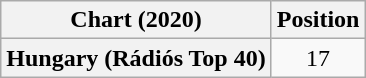<table class="wikitable plainrowheaders" style="text-align:center">
<tr>
<th scope="col">Chart (2020)</th>
<th scope="col">Position</th>
</tr>
<tr>
<th scope="row">Hungary (Rádiós Top 40)</th>
<td>17</td>
</tr>
</table>
